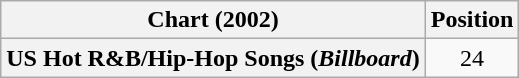<table class="wikitable plainrowheaders" style="text-align:center;">
<tr>
<th scope="col">Chart (2002)</th>
<th scope="col">Position</th>
</tr>
<tr>
<th scope="row">US Hot R&B/Hip-Hop Songs (<em>Billboard</em>)</th>
<td style="text-align:center;">24</td>
</tr>
</table>
